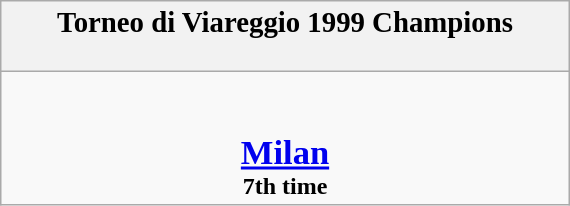<table class="wikitable" style="margin: 0 auto; width: 30%;">
<tr>
<th><big>Torneo di Viareggio 1999 Champions</big><br><br></th>
</tr>
<tr>
<td align=center><br><br><big><big><strong><a href='#'>Milan</a></strong><br></big></big><strong>7th time</strong></td>
</tr>
</table>
